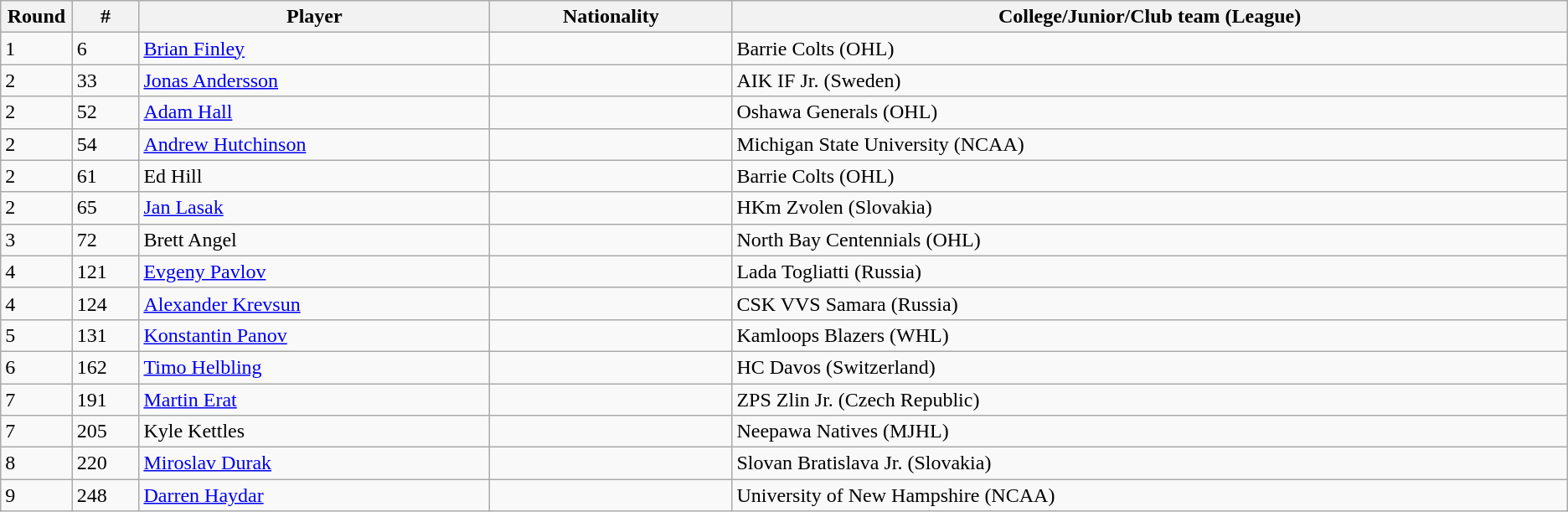<table class="wikitable">
<tr align="center">
<th bgcolor="#DDDDFF" width="4.0%">Round</th>
<th bgcolor="#DDDDFF" width="4.0%">#</th>
<th bgcolor="#DDDDFF" width="21.0%">Player</th>
<th bgcolor="#DDDDFF" width="14.5%">Nationality</th>
<th bgcolor="#DDDDFF" width="50.0%">College/Junior/Club team (League)</th>
</tr>
<tr>
<td>1</td>
<td>6</td>
<td><a href='#'>Brian Finley</a></td>
<td></td>
<td>Barrie Colts (OHL)</td>
</tr>
<tr>
<td>2</td>
<td>33</td>
<td><a href='#'>Jonas Andersson</a></td>
<td></td>
<td>AIK IF Jr. (Sweden)</td>
</tr>
<tr>
<td>2</td>
<td>52</td>
<td><a href='#'>Adam Hall</a></td>
<td></td>
<td>Oshawa Generals (OHL)</td>
</tr>
<tr>
<td>2</td>
<td>54</td>
<td><a href='#'>Andrew Hutchinson</a></td>
<td></td>
<td>Michigan State University (NCAA)</td>
</tr>
<tr>
<td>2</td>
<td>61</td>
<td>Ed Hill</td>
<td></td>
<td>Barrie Colts (OHL)</td>
</tr>
<tr>
<td>2</td>
<td>65</td>
<td><a href='#'>Jan Lasak</a></td>
<td></td>
<td>HKm Zvolen (Slovakia)</td>
</tr>
<tr>
<td>3</td>
<td>72</td>
<td>Brett Angel</td>
<td></td>
<td>North Bay Centennials (OHL)</td>
</tr>
<tr>
<td>4</td>
<td>121</td>
<td><a href='#'>Evgeny Pavlov</a></td>
<td></td>
<td>Lada Togliatti (Russia)</td>
</tr>
<tr>
<td>4</td>
<td>124</td>
<td><a href='#'>Alexander Krevsun</a></td>
<td></td>
<td>CSK VVS Samara (Russia)</td>
</tr>
<tr>
<td>5</td>
<td>131</td>
<td><a href='#'>Konstantin Panov</a></td>
<td></td>
<td>Kamloops Blazers (WHL)</td>
</tr>
<tr>
<td>6</td>
<td>162</td>
<td><a href='#'>Timo Helbling</a></td>
<td></td>
<td>HC Davos (Switzerland)</td>
</tr>
<tr>
<td>7</td>
<td>191</td>
<td><a href='#'>Martin Erat</a></td>
<td></td>
<td>ZPS Zlin Jr. (Czech Republic)</td>
</tr>
<tr>
<td>7</td>
<td>205</td>
<td>Kyle Kettles</td>
<td></td>
<td>Neepawa Natives (MJHL)</td>
</tr>
<tr>
<td>8</td>
<td>220</td>
<td><a href='#'>Miroslav Durak</a></td>
<td></td>
<td>Slovan Bratislava Jr. (Slovakia)</td>
</tr>
<tr>
<td>9</td>
<td>248</td>
<td><a href='#'>Darren Haydar</a></td>
<td></td>
<td>University of New Hampshire (NCAA)</td>
</tr>
</table>
